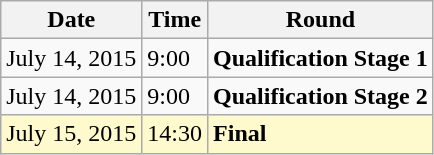<table class="wikitable">
<tr>
<th>Date</th>
<th>Time</th>
<th>Round</th>
</tr>
<tr>
<td>July 14, 2015</td>
<td>9:00</td>
<td><strong>Qualification Stage 1</strong></td>
</tr>
<tr>
<td>July 14, 2015</td>
<td>9:00</td>
<td><strong>Qualification Stage 2</strong></td>
</tr>
<tr style=background:lemonchiffon>
<td>July 15, 2015</td>
<td>14:30</td>
<td><strong>Final</strong></td>
</tr>
</table>
